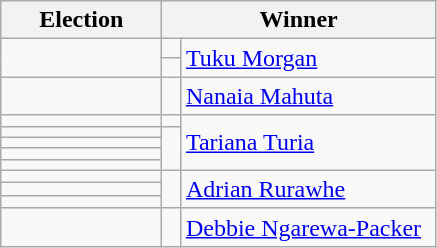<table class=wikitable>
<tr>
<th width=100>Election</th>
<th width=175 colspan=2>Winner</th>
</tr>
<tr>
<td rowspan=2></td>
<td width=5 bgcolor=></td>
<td rowspan=2><a href='#'>Tuku Morgan</a></td>
</tr>
<tr>
<td bgcolor=></td>
</tr>
<tr>
<td></td>
<td bgcolor=></td>
<td><a href='#'>Nanaia Mahuta</a></td>
</tr>
<tr>
<td></td>
<td bgcolor=></td>
<td rowspan=5><a href='#'>Tariana Turia</a></td>
</tr>
<tr>
<td></td>
<td rowspan=4 bgcolor=></td>
</tr>
<tr>
<td></td>
</tr>
<tr>
<td></td>
</tr>
<tr>
<td></td>
</tr>
<tr>
<td></td>
<td rowspan=3 bgcolor=></td>
<td rowspan=3><a href='#'>Adrian Rurawhe</a></td>
</tr>
<tr>
<td></td>
</tr>
<tr>
<td></td>
</tr>
<tr>
<td></td>
<td></td>
<td><a href='#'>Debbie Ngarewa-Packer</a></td>
</tr>
</table>
